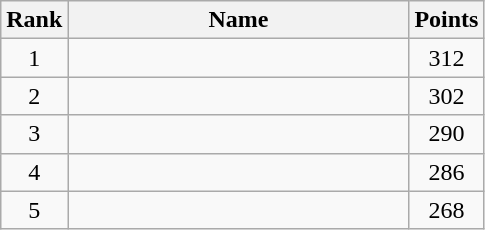<table class="wikitable" border="1" style="text-align:center">
<tr>
<th width=30>Rank</th>
<th width=220>Name</th>
<th width=25>Points</th>
</tr>
<tr>
<td>1</td>
<td align="left"></td>
<td>312</td>
</tr>
<tr>
<td>2</td>
<td align="left"></td>
<td>302</td>
</tr>
<tr>
<td>3</td>
<td align="left"></td>
<td>290</td>
</tr>
<tr>
<td>4</td>
<td align="left"></td>
<td>286</td>
</tr>
<tr>
<td>5</td>
<td align="left"></td>
<td>268</td>
</tr>
</table>
